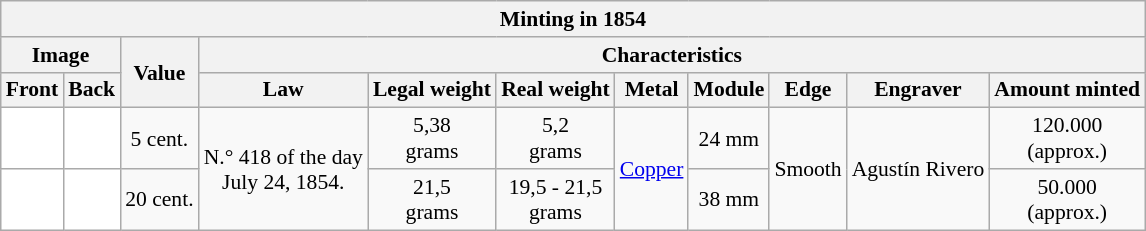<table class="wikitable" align="center" style="font-size: 90%">
<tr>
<th colspan="11"><strong>Minting in 1854</strong></th>
</tr>
<tr>
<th colspan="2">Image</th>
<th rowspan="2">Value</th>
<th colspan="8">Characteristics</th>
</tr>
<tr>
<th>Front</th>
<th>Back</th>
<th>Law</th>
<th>Legal weight</th>
<th>Real weight</th>
<th>Metal</th>
<th>Module</th>
<th>Edge</th>
<th>Engraver</th>
<th>Amount minted</th>
</tr>
<tr>
<td align="center" bgcolor="#FFFFFF"></td>
<td align="center" bgcolor="#FFFFFF"></td>
<td style="text-align: center;">5 cent.</td>
<td rowspan="2" style="text-align: center;">N.° 418 of the day<br>July 24, 1854.</td>
<td style="text-align: center;">5,38<br>grams</td>
<td style="text-align: center;">5,2<br>grams</td>
<td rowspan="2" style="text-align: center;"><a href='#'>Copper</a></td>
<td style="text-align: center;">24 mm</td>
<td rowspan="2" style="text-align: center;">Smooth</td>
<td rowspan="2" style="text-align: center;">Agustín Rivero</td>
<td style="text-align: center;">120.000<br>(approx.)</td>
</tr>
<tr>
<td align="center" bgcolor="#FFFFFF"></td>
<td align="center" bgcolor="#FFFFFF"></td>
<td style="text-align: center;">20 cent.</td>
<td style="text-align: center;">21,5<br>grams</td>
<td style="text-align: center;">19,5 - 21,5<br>grams</td>
<td style="text-align: center;">38 mm</td>
<td style="text-align: center;">50.000<br>(approx.)</td>
</tr>
</table>
